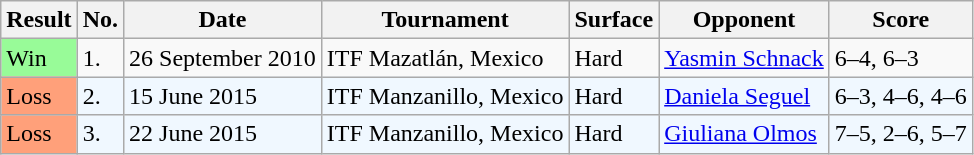<table class="sortable wikitable">
<tr>
<th>Result</th>
<th class="unsortable">No.</th>
<th>Date</th>
<th>Tournament</th>
<th>Surface</th>
<th>Opponent</th>
<th class="unsortable">Score</th>
</tr>
<tr>
<td style="background:#98fb98;">Win</td>
<td>1.</td>
<td>26 September 2010</td>
<td>ITF Mazatlán, Mexico</td>
<td>Hard</td>
<td> <a href='#'>Yasmin Schnack</a></td>
<td>6–4, 6–3</td>
</tr>
<tr style="background:#f0f8ff;">
<td style="background:#ffa07a;">Loss</td>
<td>2.</td>
<td>15 June 2015</td>
<td>ITF Manzanillo, Mexico</td>
<td>Hard</td>
<td> <a href='#'>Daniela Seguel</a></td>
<td>6–3, 4–6, 4–6</td>
</tr>
<tr style="background:#f0f8ff;">
<td style="background:#ffa07a;">Loss</td>
<td>3.</td>
<td>22 June 2015</td>
<td>ITF Manzanillo, Mexico</td>
<td>Hard</td>
<td> <a href='#'>Giuliana Olmos</a></td>
<td>7–5, 2–6, 5–7</td>
</tr>
</table>
